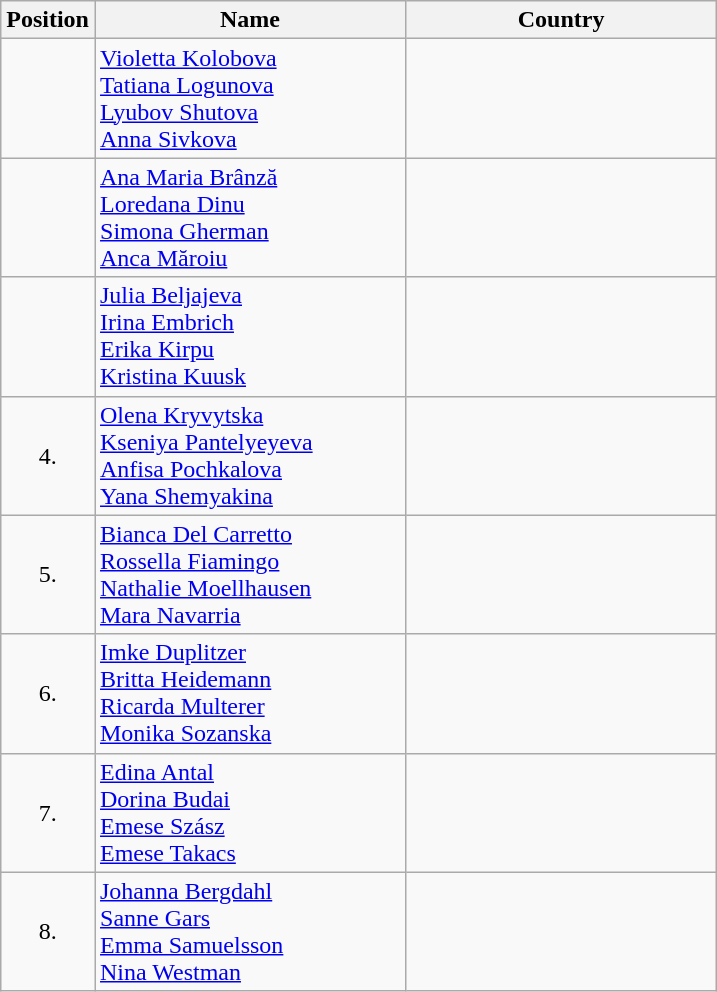<table class="wikitable">
<tr>
<th width="20">Position</th>
<th width="200">Name</th>
<th width="200">Country</th>
</tr>
<tr>
<td align="center"></td>
<td><a href='#'>Violetta Kolobova</a><br><a href='#'>Tatiana Logunova</a><br><a href='#'>Lyubov Shutova</a><br><a href='#'>Anna Sivkova</a></td>
<td></td>
</tr>
<tr>
<td align="center"></td>
<td><a href='#'>Ana Maria Brânză</a><br><a href='#'>Loredana Dinu</a><br><a href='#'>Simona Gherman</a><br><a href='#'>Anca Măroiu</a></td>
<td></td>
</tr>
<tr>
<td align="center"></td>
<td><a href='#'>Julia Beljajeva</a><br><a href='#'>Irina Embrich</a><br><a href='#'>Erika Kirpu</a><br><a href='#'>Kristina Kuusk</a></td>
<td></td>
</tr>
<tr>
<td align="center">4.</td>
<td><a href='#'>Olena Kryvytska</a><br><a href='#'>Kseniya Pantelyeyeva</a><br><a href='#'>Anfisa Pochkalova</a><br><a href='#'>Yana Shemyakina</a></td>
<td></td>
</tr>
<tr>
<td align="center">5.</td>
<td><a href='#'>Bianca Del Carretto</a><br><a href='#'>Rossella Fiamingo</a><br><a href='#'>Nathalie Moellhausen</a><br><a href='#'>Mara Navarria</a></td>
<td></td>
</tr>
<tr>
<td align="center">6.</td>
<td><a href='#'>Imke Duplitzer</a><br><a href='#'>Britta Heidemann</a><br><a href='#'>Ricarda Multerer</a><br><a href='#'>Monika Sozanska</a></td>
<td></td>
</tr>
<tr>
<td align="center">7.</td>
<td><a href='#'>Edina Antal</a><br><a href='#'>Dorina Budai</a><br><a href='#'>Emese Szász</a><br><a href='#'>Emese Takacs</a></td>
<td></td>
</tr>
<tr>
<td align="center">8.</td>
<td><a href='#'>Johanna Bergdahl</a><br><a href='#'>Sanne Gars</a><br><a href='#'>Emma Samuelsson</a><br><a href='#'>Nina Westman</a></td>
<td></td>
</tr>
</table>
